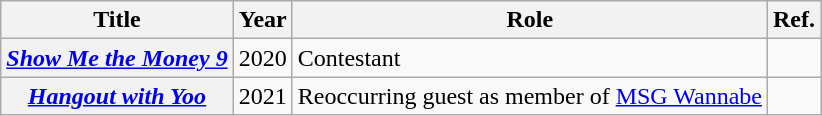<table class="wikitable plainrowheaders">
<tr>
<th scope="col">Title</th>
<th scope="col">Year</th>
<th scope="col">Role</th>
<th scope="col">Ref.</th>
</tr>
<tr>
<th scope="row"><em><a href='#'>Show Me the Money 9</a></em></th>
<td>2020</td>
<td>Contestant</td>
<td></td>
</tr>
<tr>
<th scope="row"><em><a href='#'>Hangout with Yoo</a></em></th>
<td>2021</td>
<td>Reoccurring guest as member of <a href='#'>MSG Wannabe</a></td>
<td></td>
</tr>
</table>
